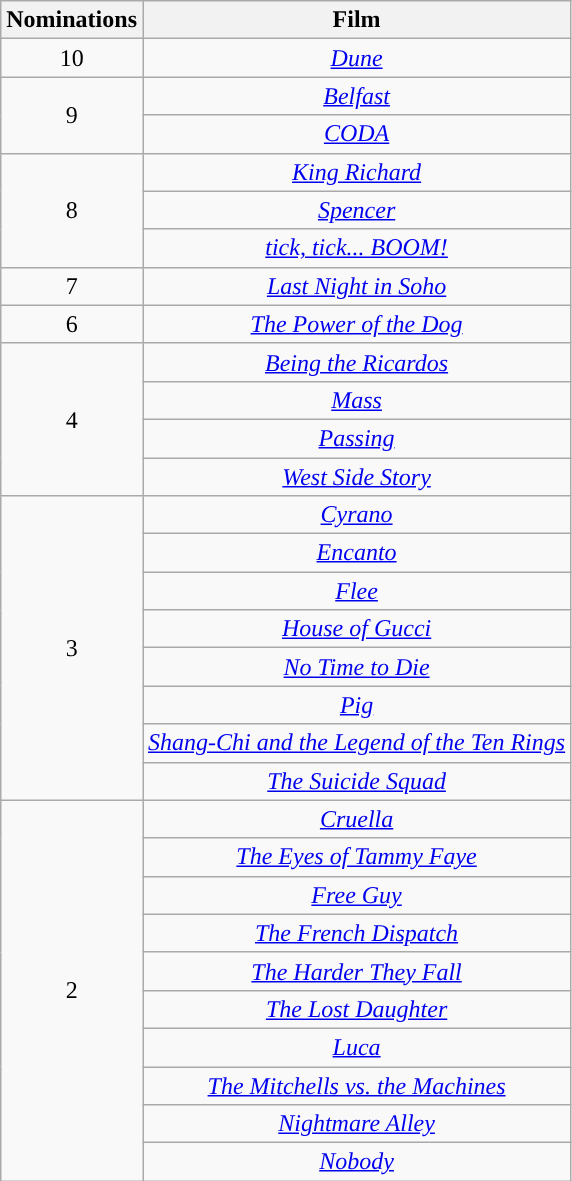<table class="wikitable" rowspan="2" style="text-align:center" background: #f6e39c;>
<tr>
<th scope="col" style="width:55px;">Nominations</th>
<th scope="col" style="text-align:center;">Film</th>
</tr>
<tr>
<td rowspan="1" style="text-align:center">10</td>
<td><em><a href='#'>Dune</a></em></td>
</tr>
<tr>
<td rowspan="2" style="text-align:center">9</td>
<td><em><a href='#'>Belfast</a></em></td>
</tr>
<tr>
<td><em><a href='#'>CODA</a></em></td>
</tr>
<tr>
<td rowspan="3" style="text-align:center">8</td>
<td><em><a href='#'>King Richard</a></em></td>
</tr>
<tr>
<td><em><a href='#'>Spencer</a></em></td>
</tr>
<tr>
<td><em><a href='#'>tick, tick... BOOM!</a></em></td>
</tr>
<tr>
<td rowspan="1" style="text-align:center">7</td>
<td><em><a href='#'>Last Night in Soho</a></em></td>
</tr>
<tr>
<td rowspan="1" style="text-align:center">6</td>
<td><em><a href='#'>The Power of the Dog</a></em></td>
</tr>
<tr>
<td rowspan="4" style="text-align:center">4</td>
<td><em><a href='#'>Being the Ricardos</a></em></td>
</tr>
<tr>
<td><em><a href='#'>Mass</a></em></td>
</tr>
<tr>
<td><em><a href='#'>Passing</a></em></td>
</tr>
<tr>
<td><em><a href='#'>West Side Story</a></em></td>
</tr>
<tr>
<td rowspan="8" style="text-align:center">3</td>
<td><em><a href='#'>Cyrano</a></em></td>
</tr>
<tr>
<td><em><a href='#'>Encanto</a></em></td>
</tr>
<tr>
<td><em><a href='#'>Flee</a></em></td>
</tr>
<tr>
<td><em><a href='#'>House of Gucci</a></em></td>
</tr>
<tr>
<td><em><a href='#'>No Time to Die</a></em></td>
</tr>
<tr>
<td><em><a href='#'>Pig</a></em></td>
</tr>
<tr>
<td><em><a href='#'>Shang-Chi and the Legend of the Ten Rings</a></em></td>
</tr>
<tr>
<td><em><a href='#'>The Suicide Squad</a></em></td>
</tr>
<tr>
<td rowspan="10" style="text-align:center">2</td>
<td><em><a href='#'>Cruella</a></em></td>
</tr>
<tr>
<td><em><a href='#'>The Eyes of Tammy Faye</a></em></td>
</tr>
<tr>
<td><em><a href='#'>Free Guy</a></em></td>
</tr>
<tr>
<td><em><a href='#'>The French Dispatch</a></em></td>
</tr>
<tr>
<td><em><a href='#'>The Harder They Fall</a></em></td>
</tr>
<tr>
<td><em><a href='#'>The Lost Daughter</a></em></td>
</tr>
<tr>
<td><em><a href='#'>Luca</a></em></td>
</tr>
<tr>
<td><em><a href='#'>The Mitchells vs. the Machines</a></em></td>
</tr>
<tr>
<td><em><a href='#'>Nightmare Alley</a></em></td>
</tr>
<tr>
<td><em><a href='#'>Nobody</a></em></td>
</tr>
</table>
